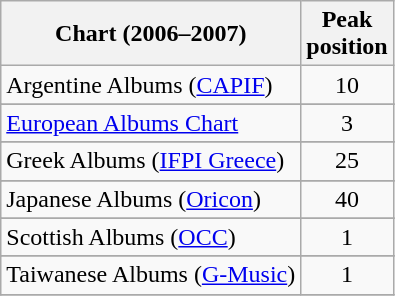<table class="wikitable sortable">
<tr>
<th>Chart (2006–2007)</th>
<th>Peak<br>position</th>
</tr>
<tr>
<td align="left">Argentine Albums (<a href='#'>CAPIF</a>)</td>
<td style="text-align:center;">10</td>
</tr>
<tr>
</tr>
<tr>
</tr>
<tr>
</tr>
<tr>
</tr>
<tr>
</tr>
<tr>
<td align="left"><a href='#'>European Albums Chart</a></td>
<td style="text-align:center;">3</td>
</tr>
<tr>
</tr>
<tr>
<td>Greek Albums (<a href='#'>IFPI Greece</a>)</td>
<td style="text-align:center;">25</td>
</tr>
<tr>
</tr>
<tr>
</tr>
<tr>
<td>Japanese Albums (<a href='#'>Oricon</a>)</td>
<td style="text-align:center;">40</td>
</tr>
<tr>
</tr>
<tr>
<td>Scottish Albums (<a href='#'>OCC</a>)</td>
<td style="text-align:center;">1</td>
</tr>
<tr>
</tr>
<tr>
</tr>
<tr>
</tr>
<tr>
<td>Taiwanese Albums (<a href='#'>G-Music</a>)</td>
<td style="text-align:center;">1</td>
</tr>
<tr>
</tr>
</table>
